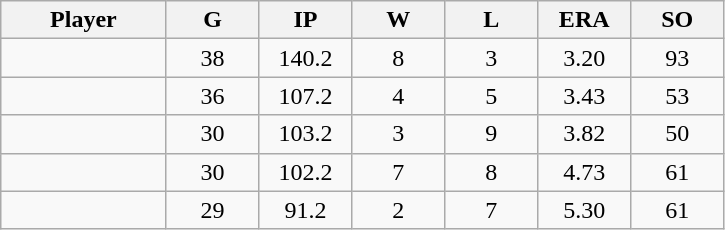<table class="wikitable sortable">
<tr>
<th bgcolor="#DDDDFF" width="16%">Player</th>
<th bgcolor="#DDDDFF" width="9%">G</th>
<th bgcolor="#DDDDFF" width="9%">IP</th>
<th bgcolor="#DDDDFF" width="9%">W</th>
<th bgcolor="#DDDDFF" width="9%">L</th>
<th bgcolor="#DDDDFF" width="9%">ERA</th>
<th bgcolor="#DDDDFF" width="9%">SO</th>
</tr>
<tr align="center">
<td></td>
<td>38</td>
<td>140.2</td>
<td>8</td>
<td>3</td>
<td>3.20</td>
<td>93</td>
</tr>
<tr align="center">
<td></td>
<td>36</td>
<td>107.2</td>
<td>4</td>
<td>5</td>
<td>3.43</td>
<td>53</td>
</tr>
<tr align="center">
<td></td>
<td>30</td>
<td>103.2</td>
<td>3</td>
<td>9</td>
<td>3.82</td>
<td>50</td>
</tr>
<tr align="center">
<td></td>
<td>30</td>
<td>102.2</td>
<td>7</td>
<td>8</td>
<td>4.73</td>
<td>61</td>
</tr>
<tr align="center">
<td></td>
<td>29</td>
<td>91.2</td>
<td>2</td>
<td>7</td>
<td>5.30</td>
<td>61</td>
</tr>
</table>
